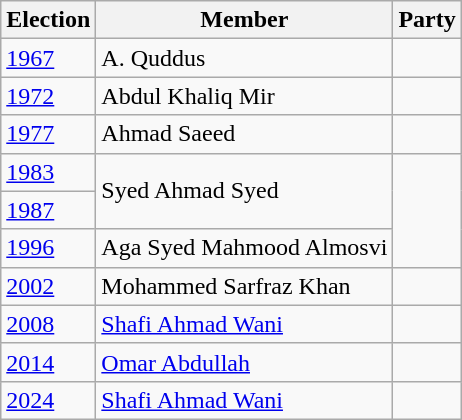<table class="wikitable sortable">
<tr>
<th>Election</th>
<th>Member</th>
<th colspan=2>Party</th>
</tr>
<tr>
<td><a href='#'>1967</a></td>
<td>A. Quddus</td>
<td></td>
</tr>
<tr>
<td><a href='#'>1972</a></td>
<td>Abdul Khaliq Mir</td>
</tr>
<tr>
<td><a href='#'>1977</a></td>
<td>Ahmad Saeed</td>
<td></td>
</tr>
<tr>
<td><a href='#'>1983</a></td>
<td rowspan=2>Syed Ahmad Syed</td>
</tr>
<tr>
<td><a href='#'>1987</a></td>
</tr>
<tr>
<td><a href='#'>1996</a></td>
<td>Aga Syed Mahmood Almosvi</td>
</tr>
<tr>
<td><a href='#'>2002</a></td>
<td>Mohammed Sarfraz Khan</td>
<td></td>
</tr>
<tr>
<td><a href='#'>2008</a></td>
<td><a href='#'>Shafi Ahmad Wani</a></td>
</tr>
<tr>
<td><a href='#'>2014</a></td>
<td><a href='#'>Omar Abdullah</a></td>
<td></td>
</tr>
<tr>
<td><a href='#'>2024</a></td>
<td><a href='#'>Shafi Ahmad Wani</a></td>
<td></td>
</tr>
</table>
